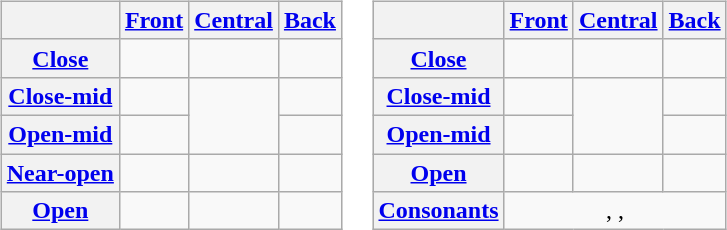<table>
<tr>
<td><br><table class="wikitable" style="text-align: center;">
<tr>
<th></th>
<th><a href='#'>Front</a></th>
<th><a href='#'>Central</a></th>
<th><a href='#'>Back</a></th>
</tr>
<tr>
<th><a href='#'>Close</a></th>
<td></td>
<td></td>
<td></td>
</tr>
<tr>
<th><a href='#'>Close-mid</a></th>
<td></td>
<td rowspan="2"></td>
<td></td>
</tr>
<tr>
<th><a href='#'>Open-mid</a></th>
<td></td>
<td></td>
</tr>
<tr>
<th><a href='#'>Near-open</a></th>
<td></td>
<td></td>
<td></td>
</tr>
<tr>
<th><a href='#'>Open</a></th>
<td></td>
<td></td>
<td></td>
</tr>
</table>
</td>
<td><br><table class="wikitable" style="text-align: center;">
<tr>
<th></th>
<th><a href='#'>Front</a></th>
<th><a href='#'>Central</a></th>
<th><a href='#'>Back</a></th>
</tr>
<tr>
<th><a href='#'>Close</a></th>
<td></td>
<td></td>
<td></td>
</tr>
<tr>
<th><a href='#'>Close-mid</a></th>
<td></td>
<td rowspan="2"></td>
<td></td>
</tr>
<tr>
<th><a href='#'>Open-mid</a></th>
<td></td>
<td></td>
</tr>
<tr>
<th><a href='#'>Open</a></th>
<td></td>
<td></td>
<td></td>
</tr>
<tr>
<th><a href='#'>Consonants</a></th>
<td colspan="3">, , </td>
</tr>
</table>
</td>
</tr>
</table>
